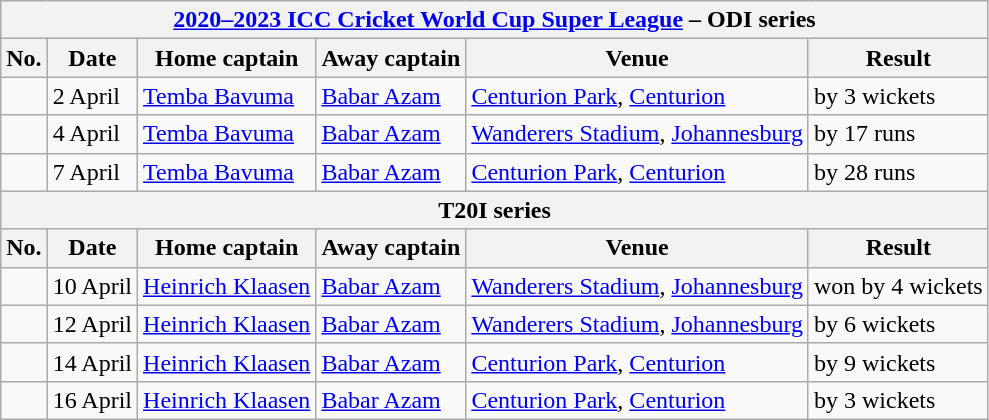<table class="wikitable">
<tr>
<th colspan="9"><a href='#'>2020–2023 ICC Cricket World Cup Super League</a> – ODI series</th>
</tr>
<tr>
<th>No.</th>
<th>Date</th>
<th>Home captain</th>
<th>Away captain</th>
<th>Venue</th>
<th>Result</th>
</tr>
<tr>
<td></td>
<td>2 April</td>
<td><a href='#'>Temba Bavuma</a></td>
<td><a href='#'>Babar Azam</a></td>
<td><a href='#'>Centurion Park</a>, <a href='#'>Centurion</a></td>
<td> by 3 wickets</td>
</tr>
<tr>
<td></td>
<td>4 April</td>
<td><a href='#'>Temba Bavuma</a></td>
<td><a href='#'>Babar Azam</a></td>
<td><a href='#'>Wanderers Stadium</a>, <a href='#'>Johannesburg</a></td>
<td> by 17 runs</td>
</tr>
<tr>
<td></td>
<td>7 April</td>
<td><a href='#'>Temba Bavuma</a></td>
<td><a href='#'>Babar Azam</a></td>
<td><a href='#'>Centurion Park</a>, <a href='#'>Centurion</a></td>
<td> by 28 runs</td>
</tr>
<tr>
<th colspan="9">T20I series</th>
</tr>
<tr>
<th>No.</th>
<th>Date</th>
<th>Home captain</th>
<th>Away captain</th>
<th>Venue</th>
<th>Result</th>
</tr>
<tr>
<td></td>
<td>10 April</td>
<td><a href='#'>Heinrich Klaasen</a></td>
<td><a href='#'>Babar Azam</a></td>
<td><a href='#'>Wanderers Stadium</a>, <a href='#'>Johannesburg</a></td>
<td> won by 4 wickets</td>
</tr>
<tr>
<td></td>
<td>12 April</td>
<td><a href='#'>Heinrich Klaasen</a></td>
<td><a href='#'>Babar Azam</a></td>
<td><a href='#'>Wanderers Stadium</a>, <a href='#'>Johannesburg</a></td>
<td> by 6 wickets</td>
</tr>
<tr>
<td></td>
<td>14 April</td>
<td><a href='#'>Heinrich Klaasen</a></td>
<td><a href='#'>Babar Azam</a></td>
<td><a href='#'>Centurion Park</a>, <a href='#'>Centurion</a></td>
<td> by 9 wickets</td>
</tr>
<tr>
<td></td>
<td>16 April</td>
<td><a href='#'>Heinrich Klaasen</a></td>
<td><a href='#'>Babar Azam</a></td>
<td><a href='#'>Centurion Park</a>, <a href='#'>Centurion</a></td>
<td> by 3 wickets</td>
</tr>
</table>
